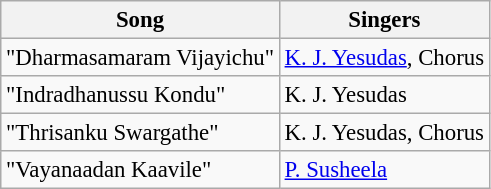<table class="wikitable" style="font-size:95%;">
<tr>
<th>Song</th>
<th>Singers</th>
</tr>
<tr>
<td>"Dharmasamaram Vijayichu"</td>
<td><a href='#'>K. J. Yesudas</a>, Chorus</td>
</tr>
<tr>
<td>"Indradhanussu Kondu"</td>
<td>K. J. Yesudas</td>
</tr>
<tr>
<td>"Thrisanku Swargathe"</td>
<td>K. J. Yesudas, Chorus</td>
</tr>
<tr>
<td>"Vayanaadan Kaavile"</td>
<td><a href='#'>P. Susheela</a></td>
</tr>
</table>
